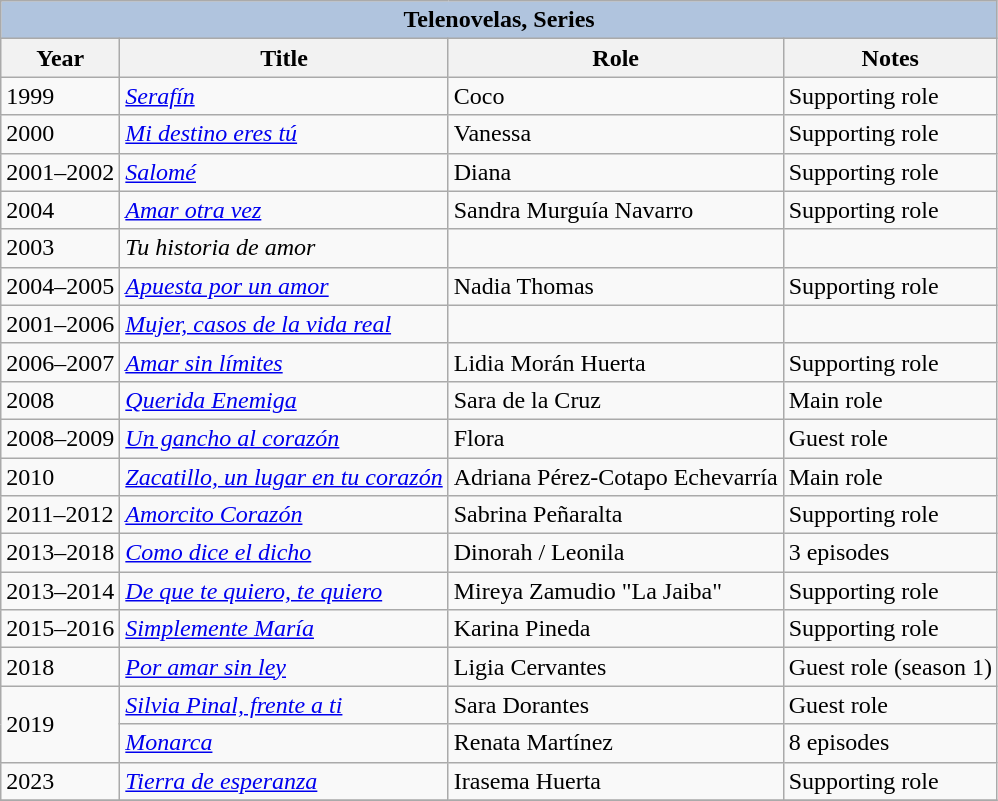<table class="wikitable">
<tr>
<th colspan="5" style="background:LightSteelBlue;">Telenovelas, Series</th>
</tr>
<tr>
<th>Year</th>
<th>Title</th>
<th>Role</th>
<th>Notes</th>
</tr>
<tr>
<td>1999</td>
<td><em><a href='#'>Serafín</a></em></td>
<td>Coco</td>
<td>Supporting role</td>
</tr>
<tr>
<td>2000</td>
<td><em><a href='#'>Mi destino eres tú</a></em></td>
<td>Vanessa</td>
<td>Supporting role</td>
</tr>
<tr>
<td>2001–2002</td>
<td><em><a href='#'>Salomé</a></em></td>
<td>Diana</td>
<td>Supporting role</td>
</tr>
<tr>
<td>2004</td>
<td><em><a href='#'>Amar otra vez</a></em></td>
<td>Sandra Murguía Navarro</td>
<td>Supporting role</td>
</tr>
<tr>
<td>2003</td>
<td><em>Tu historia de amor</em></td>
<td></td>
<td></td>
</tr>
<tr>
<td>2004–2005</td>
<td><em><a href='#'>Apuesta por un amor</a></em></td>
<td>Nadia Thomas</td>
<td>Supporting role</td>
</tr>
<tr>
<td>2001–2006</td>
<td><em><a href='#'>Mujer, casos de la vida real</a></em></td>
<td></td>
<td></td>
</tr>
<tr>
<td>2006–2007</td>
<td><em><a href='#'>Amar sin límites</a></em></td>
<td>Lidia Morán Huerta</td>
<td>Supporting role</td>
</tr>
<tr>
<td>2008</td>
<td><em><a href='#'>Querida Enemiga</a></em></td>
<td>Sara de la Cruz</td>
<td>Main role</td>
</tr>
<tr>
<td>2008–2009</td>
<td><em><a href='#'>Un gancho al corazón</a></em></td>
<td>Flora</td>
<td>Guest role</td>
</tr>
<tr>
<td>2010</td>
<td><em><a href='#'>Zacatillo, un lugar en tu corazón</a></em></td>
<td>Adriana Pérez-Cotapo Echevarría</td>
<td>Main role</td>
</tr>
<tr>
<td>2011–2012</td>
<td><em><a href='#'>Amorcito Corazón</a></em></td>
<td>Sabrina Peñaralta</td>
<td>Supporting role</td>
</tr>
<tr>
<td>2013–2018</td>
<td><em><a href='#'>Como dice el dicho</a></em></td>
<td>Dinorah / Leonila</td>
<td>3 episodes</td>
</tr>
<tr>
<td>2013–2014</td>
<td><em><a href='#'>De que te quiero, te quiero</a></em></td>
<td>Mireya Zamudio "La Jaiba"</td>
<td>Supporting role</td>
</tr>
<tr>
<td>2015–2016</td>
<td><em><a href='#'>Simplemente María</a></em></td>
<td>Karina Pineda</td>
<td>Supporting role</td>
</tr>
<tr>
<td>2018</td>
<td><em><a href='#'>Por amar sin ley</a></em></td>
<td>Ligia Cervantes</td>
<td>Guest role (season 1)</td>
</tr>
<tr>
<td rowspan=2>2019</td>
<td><em><a href='#'>Silvia Pinal, frente a ti</a></em></td>
<td>Sara Dorantes</td>
<td>Guest role</td>
</tr>
<tr>
<td><em><a href='#'>Monarca</a></em></td>
<td>Renata Martínez</td>
<td>8 episodes</td>
</tr>
<tr>
<td>2023</td>
<td><em><a href='#'>Tierra de esperanza</a></em></td>
<td>Irasema Huerta</td>
<td>Supporting role</td>
</tr>
<tr>
</tr>
</table>
